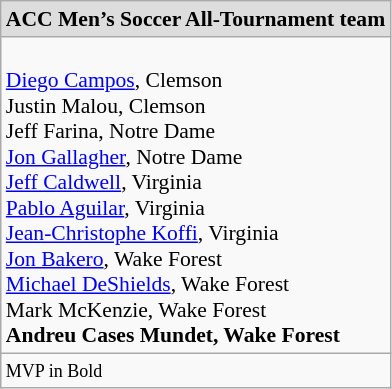<table class="wikitable" style="white-space:nowrap; font-size:90%;">
<tr>
<td colspan="7" style="text-align:center; background:#ddd;"><strong>ACC Men’s Soccer All-Tournament team</strong></td>
</tr>
<tr>
<td><br><a href='#'>Diego Campos</a>, Clemson <br>
Justin Malou, Clemson <br>
Jeff Farina, Notre Dame <br>
<a href='#'>Jon Gallagher</a>, Notre Dame <br>
<a href='#'>Jeff Caldwell</a>, Virginia <br>
<a href='#'>Pablo Aguilar</a>, Virginia <br>
<a href='#'>Jean-Christophe Koffi</a>, Virginia <br>
<a href='#'>Jon Bakero</a>, Wake Forest <br>
<a href='#'>Michael DeShields</a>, Wake Forest <br>
Mark McKenzie, Wake Forest <br>
<strong>Andreu Cases Mundet, Wake Forest</strong> <br></td>
</tr>
<tr>
<td><small>MVP in Bold</small></td>
</tr>
</table>
